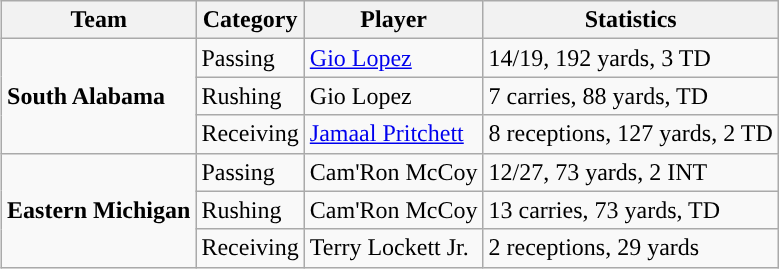<table class="wikitable" style="float: right;">
<tr>
<th>Team</th>
<th>Category</th>
<th>Player</th>
<th>Statistics</th>
</tr>
<tr>
<td rowspan=3><strong>South Alabama</strong></td>
<td>Passing</td>
<td><a href='#'>Gio Lopez</a></td>
<td>14/19, 192 yards, 3 TD</td>
</tr>
<tr>
<td>Rushing</td>
<td>Gio Lopez</td>
<td>7 carries, 88 yards, TD</td>
</tr>
<tr>
<td>Receiving</td>
<td><a href='#'>Jamaal Pritchett</a></td>
<td>8 receptions, 127 yards, 2 TD</td>
</tr>
<tr>
<td rowspan=3><strong>Eastern Michigan</strong></td>
<td>Passing</td>
<td>Cam'Ron McCoy</td>
<td>12/27, 73 yards, 2 INT</td>
</tr>
<tr>
<td>Rushing</td>
<td>Cam'Ron McCoy</td>
<td>13 carries, 73 yards, TD</td>
</tr>
<tr>
<td>Receiving</td>
<td>Terry Lockett Jr.</td>
<td>2 receptions, 29 yards</td>
</tr>
</table>
